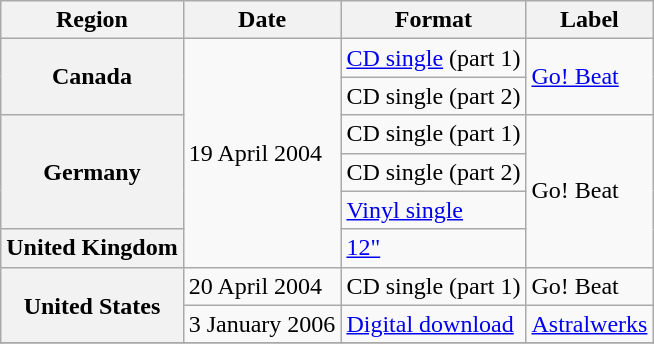<table class="wikitable plainrowheaders">
<tr>
<th>Region</th>
<th>Date</th>
<th>Format</th>
<th>Label</th>
</tr>
<tr>
<th scope="row" rowspan="2">Canada</th>
<td rowspan="6">19 April 2004</td>
<td><a href='#'>CD single</a> (part 1)</td>
<td rowspan="2"><a href='#'>Go! Beat</a></td>
</tr>
<tr>
<td>CD single (part 2)</td>
</tr>
<tr>
<th scope="row" rowspan="3">Germany</th>
<td>CD single (part 1)</td>
<td rowspan="4">Go! Beat</td>
</tr>
<tr>
<td>CD single (part 2)</td>
</tr>
<tr>
<td><a href='#'>Vinyl single</a></td>
</tr>
<tr>
<th scope="row">United Kingdom</th>
<td><a href='#'>12"</a></td>
</tr>
<tr>
<th scope="row" rowspan="2">United States</th>
<td>20 April 2004</td>
<td>CD single (part 1)</td>
<td>Go! Beat</td>
</tr>
<tr>
<td>3 January 2006</td>
<td><a href='#'>Digital download</a></td>
<td><a href='#'>Astralwerks</a></td>
</tr>
<tr>
</tr>
</table>
